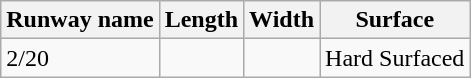<table class="wikitable">
<tr>
<th>Runway name</th>
<th>Length</th>
<th>Width</th>
<th>Surface</th>
</tr>
<tr>
<td>2/20</td>
<td></td>
<td></td>
<td>Hard Surfaced</td>
</tr>
</table>
